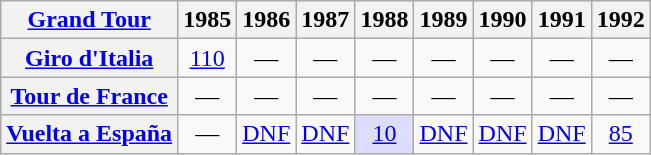<table class="wikitable plainrowheaders">
<tr>
<th scope="col"><a href='#'>Grand Tour</a></th>
<th scope="col">1985</th>
<th scope="col">1986</th>
<th scope="col">1987</th>
<th scope="col">1988</th>
<th scope="col">1989</th>
<th scope="col">1990</th>
<th scope="col">1991</th>
<th scope="col">1992</th>
</tr>
<tr style="text-align:center;">
<th scope="row"> <a href='#'>Giro d'Italia</a></th>
<td><a href='#'>110</a></td>
<td>—</td>
<td>—</td>
<td>—</td>
<td>—</td>
<td>—</td>
<td>—</td>
<td>—</td>
</tr>
<tr style="text-align:center;">
<th scope="row"> <a href='#'>Tour de France</a></th>
<td>—</td>
<td>—</td>
<td>—</td>
<td>—</td>
<td>—</td>
<td>—</td>
<td>—</td>
<td>—</td>
</tr>
<tr style="text-align:center;">
<th scope="row"> <a href='#'>Vuelta a España</a></th>
<td>—</td>
<td><a href='#'>DNF</a></td>
<td><a href='#'>DNF</a></td>
<td style="background:#ddddff;"><a href='#'>10</a></td>
<td><a href='#'>DNF</a></td>
<td><a href='#'>DNF</a></td>
<td><a href='#'>DNF</a></td>
<td><a href='#'>85</a></td>
</tr>
</table>
